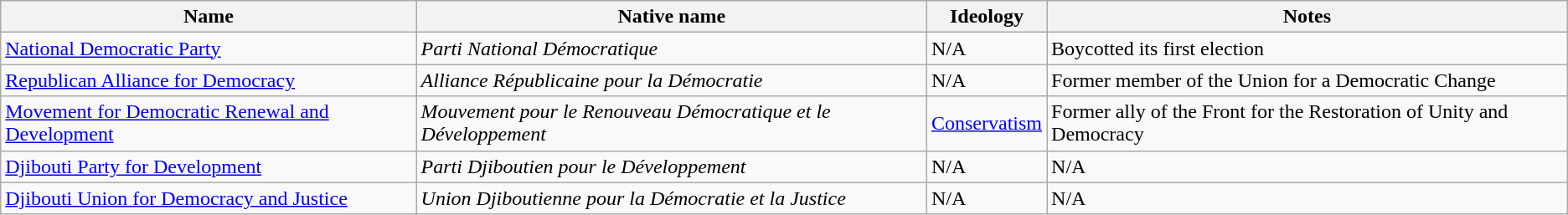<table class="wikitable">
<tr>
<th>Name</th>
<th>Native name</th>
<th>Ideology</th>
<th>Notes</th>
</tr>
<tr>
<td><a href='#'>National Democratic Party</a></td>
<td><em>Parti National Démocratique</em></td>
<td>N/A</td>
<td>Boycotted its first election</td>
</tr>
<tr>
<td><a href='#'>Republican Alliance for Democracy</a></td>
<td><em>Alliance Républicaine pour la Démocratie</em></td>
<td>N/A</td>
<td>Former member of the Union for a Democratic Change</td>
</tr>
<tr>
<td><a href='#'>Movement for Democratic Renewal and Development</a></td>
<td><em>Mouvement pour le Renouveau Démocratique et le Développement</em></td>
<td><a href='#'>Conservatism</a></td>
<td>Former ally of the Front for the Restoration of Unity and Democracy</td>
</tr>
<tr>
<td><a href='#'>Djibouti Party for Development</a></td>
<td><em>Parti Djiboutien pour le Développement</em></td>
<td>N/A</td>
<td>N/A</td>
</tr>
<tr>
<td><a href='#'>Djibouti Union for Democracy and Justice</a></td>
<td><em>Union Djiboutienne pour la Démocratie et la Justice</em></td>
<td>N/A</td>
<td>N/A</td>
</tr>
</table>
